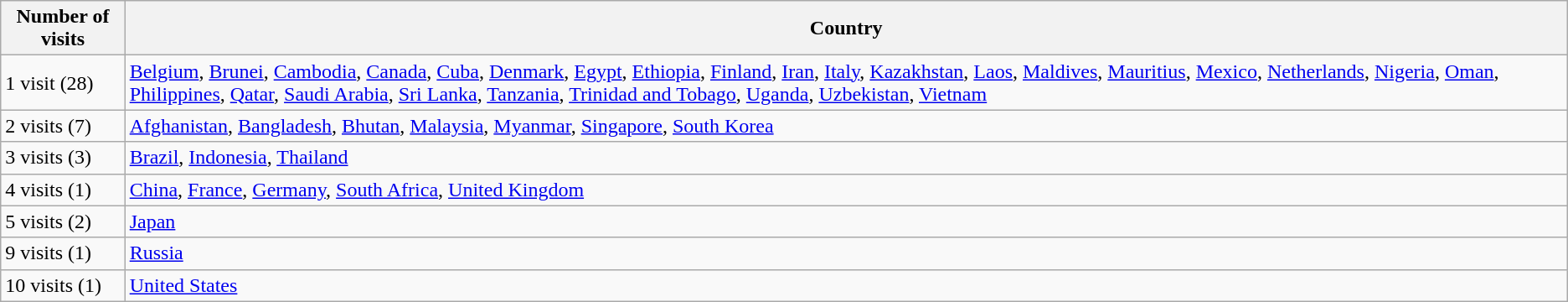<table class="wikitable">
<tr>
<th>Number of visits</th>
<th>Country</th>
</tr>
<tr>
<td>1 visit (28)</td>
<td><a href='#'>Belgium</a>, <a href='#'>Brunei</a>, <a href='#'>Cambodia</a>, <a href='#'>Canada</a>, <a href='#'>Cuba</a>, <a href='#'>Denmark</a>, <a href='#'>Egypt</a>, <a href='#'>Ethiopia</a>, <a href='#'>Finland</a>, <a href='#'>Iran</a>, <a href='#'>Italy</a>, <a href='#'>Kazakhstan</a>, <a href='#'>Laos</a>, <a href='#'>Maldives</a>, <a href='#'>Mauritius</a>, <a href='#'>Mexico</a>, <a href='#'>Netherlands</a>, <a href='#'>Nigeria</a>, <a href='#'>Oman</a>, <a href='#'>Philippines</a>, <a href='#'>Qatar</a>, <a href='#'>Saudi Arabia</a>, <a href='#'>Sri Lanka</a>, <a href='#'>Tanzania</a>, <a href='#'>Trinidad and Tobago</a>, <a href='#'>Uganda</a>, <a href='#'>Uzbekistan</a>, <a href='#'>Vietnam</a></td>
</tr>
<tr>
<td>2 visits (7)</td>
<td><a href='#'>Afghanistan</a>, <a href='#'>Bangladesh</a>, <a href='#'>Bhutan</a>, <a href='#'>Malaysia</a>, <a href='#'>Myanmar</a>, <a href='#'>Singapore</a>, <a href='#'>South Korea</a></td>
</tr>
<tr>
<td>3 visits (3)</td>
<td><a href='#'>Brazil</a>, <a href='#'>Indonesia</a>, <a href='#'>Thailand</a></td>
</tr>
<tr>
<td>4 visits (1)</td>
<td><a href='#'>China</a>, <a href='#'>France</a>, <a href='#'>Germany</a>, <a href='#'>South Africa</a>, <a href='#'>United Kingdom</a></td>
</tr>
<tr>
<td>5 visits (2)</td>
<td><a href='#'>Japan</a></td>
</tr>
<tr>
<td>9 visits (1)</td>
<td><a href='#'>Russia</a></td>
</tr>
<tr>
<td>10 visits (1)</td>
<td><a href='#'>United States</a></td>
</tr>
</table>
